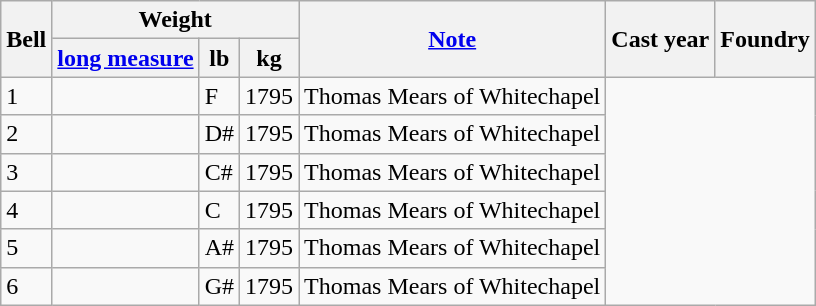<table class="wikitable">
<tr>
<th rowspan=2>Bell</th>
<th colspan=3>Weight</th>
<th rowspan=2><a href='#'>Note</a></th>
<th rowspan=2>Cast year</th>
<th rowspan=2>Foundry</th>
</tr>
<tr>
<th><a href='#'>long measure</a></th>
<th>lb</th>
<th>kg</th>
</tr>
<tr>
<td>1</td>
<td></td>
<td>F</td>
<td>1795</td>
<td>Thomas Mears of Whitechapel</td>
</tr>
<tr>
<td>2</td>
<td></td>
<td>D#</td>
<td>1795</td>
<td>Thomas Mears of Whitechapel</td>
</tr>
<tr>
<td>3</td>
<td></td>
<td>C#</td>
<td>1795</td>
<td>Thomas Mears of Whitechapel</td>
</tr>
<tr>
<td>4</td>
<td></td>
<td>C</td>
<td>1795</td>
<td>Thomas Mears of Whitechapel</td>
</tr>
<tr>
<td>5</td>
<td></td>
<td>A#</td>
<td>1795</td>
<td>Thomas Mears of Whitechapel</td>
</tr>
<tr>
<td>6</td>
<td></td>
<td>G#</td>
<td>1795</td>
<td>Thomas Mears of Whitechapel</td>
</tr>
</table>
